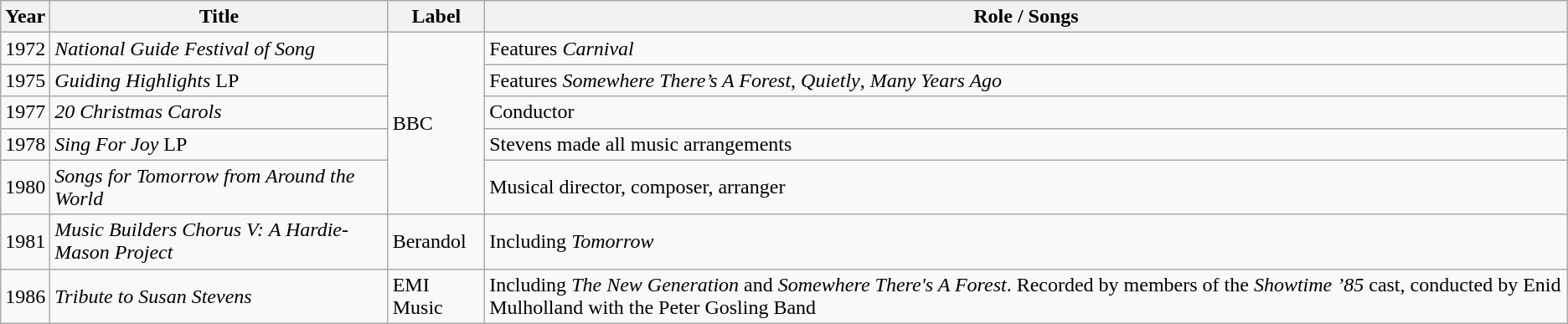<table class="wikitable sortable">
<tr>
<th>Year</th>
<th>Title</th>
<th>Label</th>
<th>Role / Songs</th>
</tr>
<tr>
<td>1972</td>
<td><em>National Guide Festival of Song</em></td>
<td rowspan="5">BBC</td>
<td>Features <em>Carnival</em></td>
</tr>
<tr>
<td>1975</td>
<td><em>Guiding Highlights</em> LP</td>
<td>Features <em>Somewhere There’s A Forest</em>, <em>Quietly</em>, <em>Many Years Ago</em></td>
</tr>
<tr>
<td>1977</td>
<td><em>20 Christmas Carols</em></td>
<td>Conductor</td>
</tr>
<tr>
<td>1978</td>
<td><em>Sing For Joy</em> LP</td>
<td>Stevens made all music arrangements</td>
</tr>
<tr>
<td>1980</td>
<td><em>Songs for Tomorrow from Around the World</em></td>
<td>Musical director, composer, arranger</td>
</tr>
<tr>
<td>1981</td>
<td><em>Music Builders Chorus V: A Hardie-Mason Project</em></td>
<td>Berandol</td>
<td>Including <em>Tomorrow</em></td>
</tr>
<tr>
<td>1986</td>
<td><em>Tribute to Susan Stevens</em></td>
<td>EMI Music</td>
<td>Including <em>The New Generation</em> and <em>Somewhere There's A Forest</em>. Recorded by members of the <em>Showtime ’85</em> cast, conducted by Enid Mulholland with the Peter Gosling Band</td>
</tr>
</table>
